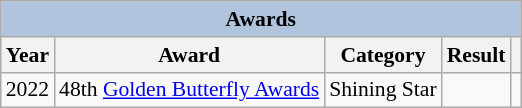<table class="wikitable sortable" style="font-size:90%">
<tr>
<th colspan=5 style="background:LightSteelBlue">Awards</th>
</tr>
<tr>
<th>Year</th>
<th>Award</th>
<th>Category</th>
<th>Result</th>
<th></th>
</tr>
<tr>
<td>2022</td>
<td>48th <a href='#'>Golden Butterfly Awards</a></td>
<td>Shining Star</td>
<td></td>
<td></td>
</tr>
</table>
